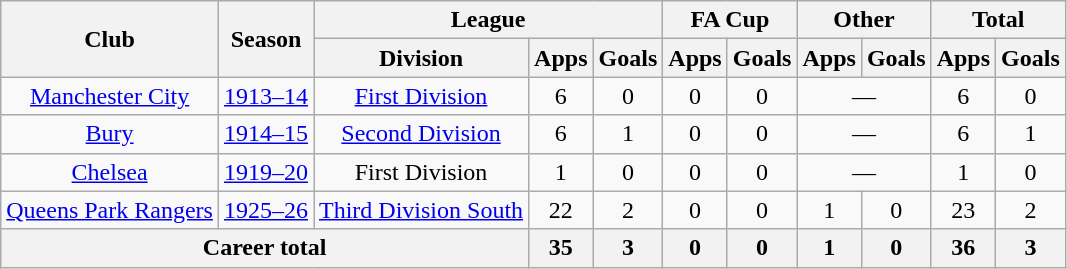<table class="wikitable" style="text-align: center">
<tr>
<th rowspan="2">Club</th>
<th rowspan="2">Season</th>
<th colspan="3">League</th>
<th colspan="2">FA Cup</th>
<th colspan="2">Other</th>
<th colspan="2">Total</th>
</tr>
<tr>
<th>Division</th>
<th>Apps</th>
<th>Goals</th>
<th>Apps</th>
<th>Goals</th>
<th>Apps</th>
<th>Goals</th>
<th>Apps</th>
<th>Goals</th>
</tr>
<tr>
<td><a href='#'>Manchester City</a></td>
<td><a href='#'>1913–14</a></td>
<td><a href='#'>First Division</a></td>
<td>6</td>
<td>0</td>
<td>0</td>
<td>0</td>
<td colspan="2">―</td>
<td>6</td>
<td>0</td>
</tr>
<tr>
<td><a href='#'>Bury</a></td>
<td><a href='#'>1914–15</a></td>
<td><a href='#'>Second Division</a></td>
<td>6</td>
<td>1</td>
<td>0</td>
<td>0</td>
<td colspan="2">―</td>
<td>6</td>
<td>1</td>
</tr>
<tr>
<td><a href='#'>Chelsea</a></td>
<td><a href='#'>1919–20</a></td>
<td>First Division</td>
<td>1</td>
<td>0</td>
<td>0</td>
<td>0</td>
<td colspan="2">―</td>
<td>1</td>
<td>0</td>
</tr>
<tr>
<td><a href='#'>Queens Park Rangers</a></td>
<td><a href='#'>1925–26</a></td>
<td><a href='#'>Third Division South</a></td>
<td>22</td>
<td>2</td>
<td>0</td>
<td>0</td>
<td>1</td>
<td>0</td>
<td>23</td>
<td>2</td>
</tr>
<tr>
<th colspan="3">Career total</th>
<th>35</th>
<th>3</th>
<th>0</th>
<th>0</th>
<th>1</th>
<th>0</th>
<th>36</th>
<th>3</th>
</tr>
</table>
